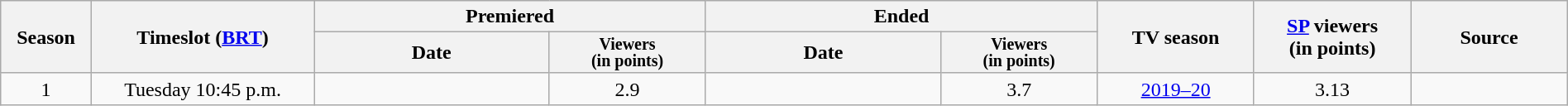<table class="wikitable" style="text-align:center; width:100%;">
<tr>
<th rowspan=2>Season</th>
<th rowspan=2>Timeslot (<a href='#'>BRT</a>)</th>
<th colspan=2 width="25%">Premiered</th>
<th colspan=2 width="25%">Ended</th>
<th rowspan=2 width="10%">TV season</th>
<th rowspan=2 width="10%"><a href='#'>SP</a> viewers<br>(in points)</th>
<th rowspan=2 width="10%">Source</th>
</tr>
<tr>
<th>Date</th>
<th span style="width:10%; font-size:smaller; font-weight:bold; line-height:100%;">Viewers<br>(in points)</th>
<th>Date</th>
<th span style="width:10%; font-size:smaller; font-weight:bold; line-height:100%;">Viewers<br>(in points)</th>
</tr>
<tr>
<td>1</td>
<td>Tuesday 10:45 p.m.</td>
<td></td>
<td>2.9</td>
<td></td>
<td>3.7</td>
<td><a href='#'>2019–20</a></td>
<td>3.13</td>
<td><br></td>
</tr>
</table>
